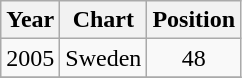<table class="wikitable">
<tr>
<th>Year</th>
<th>Chart</th>
<th>Position</th>
</tr>
<tr>
<td>2005</td>
<td>Sweden</td>
<td align="center">48</td>
</tr>
<tr>
</tr>
</table>
